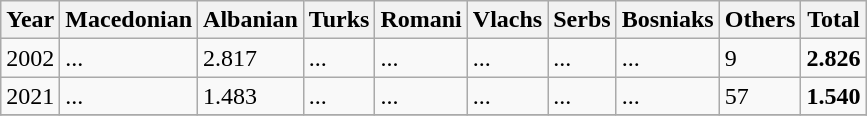<table class="wikitable">
<tr>
<th>Year</th>
<th>Macedonian</th>
<th>Albanian</th>
<th>Turks</th>
<th>Romani</th>
<th>Vlachs</th>
<th>Serbs</th>
<th>Bosniaks</th>
<th><abbr>Others</abbr></th>
<th>Total</th>
</tr>
<tr>
<td>2002</td>
<td>...</td>
<td>2.817</td>
<td>...</td>
<td>...</td>
<td>...</td>
<td>...</td>
<td>...</td>
<td>9</td>
<td><strong>2.826</strong></td>
</tr>
<tr>
<td>2021</td>
<td>...</td>
<td>1.483</td>
<td>...</td>
<td>...</td>
<td>...</td>
<td>...</td>
<td>...</td>
<td>57</td>
<td><strong>1.540</strong></td>
</tr>
<tr>
</tr>
</table>
